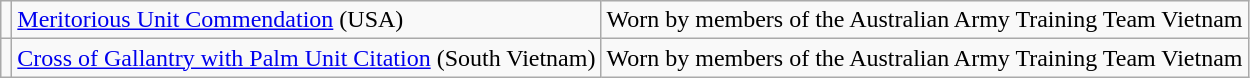<table class="wikitable">
<tr>
<td></td>
<td><a href='#'>Meritorious Unit Commendation</a> (USA)</td>
<td>Worn by members of the Australian Army Training Team Vietnam</td>
</tr>
<tr>
<td></td>
<td><a href='#'>Cross of Gallantry with Palm Unit Citation</a> (South Vietnam)</td>
<td>Worn by members of the Australian Army Training Team Vietnam</td>
</tr>
</table>
